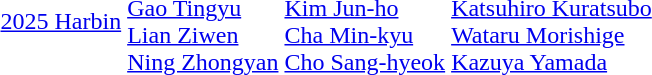<table>
<tr>
<td><a href='#'>2025 Harbin</a></td>
<td><br><a href='#'>Gao Tingyu</a><br><a href='#'>Lian Ziwen</a><br><a href='#'>Ning Zhongyan</a></td>
<td><br><a href='#'>Kim Jun-ho</a><br><a href='#'>Cha Min-kyu</a><br><a href='#'>Cho Sang-hyeok</a></td>
<td><br><a href='#'>Katsuhiro Kuratsubo</a><br><a href='#'>Wataru Morishige</a><br><a href='#'>Kazuya Yamada</a></td>
</tr>
</table>
